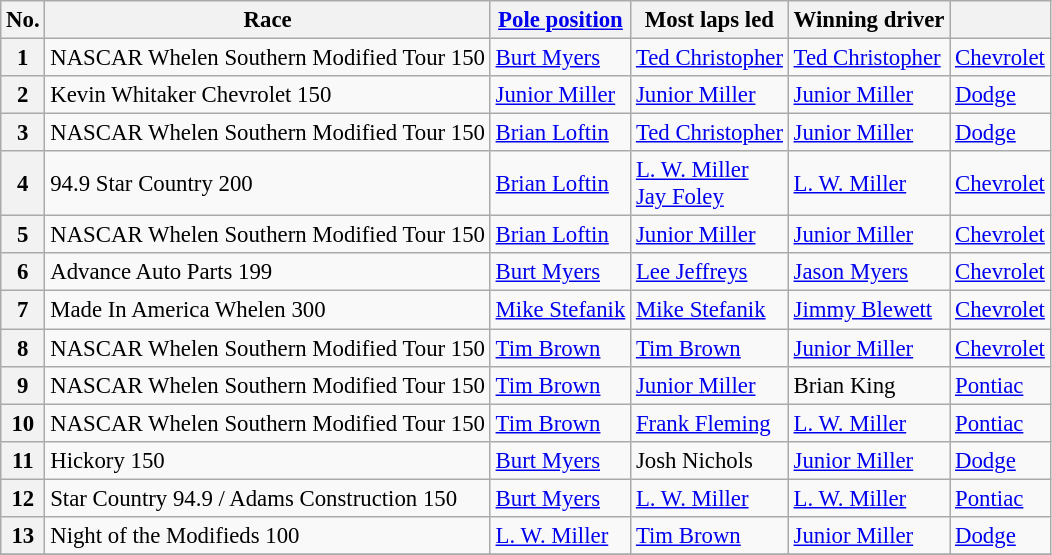<table class="wikitable sortable" style="font-size:95%">
<tr>
<th>No.</th>
<th>Race</th>
<th><a href='#'>Pole position</a></th>
<th>Most laps led</th>
<th>Winning driver</th>
<th></th>
</tr>
<tr>
<th>1</th>
<td>NASCAR Whelen Southern Modified Tour 150</td>
<td><a href='#'>Burt Myers</a></td>
<td><a href='#'>Ted Christopher</a></td>
<td><a href='#'>Ted Christopher</a></td>
<td><a href='#'>Chevrolet</a></td>
</tr>
<tr>
<th>2</th>
<td>Kevin Whitaker Chevrolet 150</td>
<td><a href='#'>Junior Miller</a></td>
<td><a href='#'>Junior Miller</a></td>
<td><a href='#'>Junior Miller</a></td>
<td><a href='#'>Dodge</a></td>
</tr>
<tr>
<th>3</th>
<td>NASCAR Whelen Southern Modified Tour 150</td>
<td><a href='#'>Brian Loftin</a></td>
<td><a href='#'>Ted Christopher</a></td>
<td><a href='#'>Junior Miller</a></td>
<td><a href='#'>Dodge</a></td>
</tr>
<tr>
<th>4</th>
<td>94.9 Star Country 200</td>
<td><a href='#'>Brian Loftin</a></td>
<td><a href='#'>L. W. Miller</a><br><a href='#'>Jay Foley</a></td>
<td><a href='#'>L. W. Miller</a></td>
<td><a href='#'>Chevrolet</a></td>
</tr>
<tr>
<th>5</th>
<td>NASCAR Whelen Southern Modified Tour 150</td>
<td><a href='#'>Brian Loftin</a></td>
<td><a href='#'>Junior Miller</a></td>
<td><a href='#'>Junior Miller</a></td>
<td><a href='#'>Chevrolet</a></td>
</tr>
<tr>
<th>6</th>
<td>Advance Auto Parts 199</td>
<td><a href='#'>Burt Myers</a></td>
<td><a href='#'>Lee Jeffreys</a></td>
<td><a href='#'>Jason Myers</a></td>
<td><a href='#'>Chevrolet</a></td>
</tr>
<tr>
<th>7</th>
<td>Made In America Whelen 300</td>
<td><a href='#'>Mike Stefanik</a></td>
<td><a href='#'>Mike Stefanik</a></td>
<td><a href='#'>Jimmy Blewett</a></td>
<td><a href='#'>Chevrolet</a></td>
</tr>
<tr>
<th>8</th>
<td>NASCAR Whelen Southern Modified Tour 150</td>
<td><a href='#'>Tim Brown</a></td>
<td><a href='#'>Tim Brown</a></td>
<td><a href='#'>Junior Miller</a></td>
<td><a href='#'>Chevrolet</a></td>
</tr>
<tr>
<th>9</th>
<td>NASCAR Whelen Southern Modified Tour 150</td>
<td><a href='#'>Tim Brown</a></td>
<td><a href='#'>Junior Miller</a></td>
<td>Brian King</td>
<td><a href='#'>Pontiac</a></td>
</tr>
<tr>
<th>10</th>
<td>NASCAR Whelen Southern Modified Tour 150</td>
<td><a href='#'>Tim Brown</a></td>
<td><a href='#'>Frank Fleming</a></td>
<td><a href='#'>L. W. Miller</a></td>
<td><a href='#'>Pontiac</a></td>
</tr>
<tr>
<th>11</th>
<td>Hickory 150</td>
<td><a href='#'>Burt Myers</a></td>
<td>Josh Nichols</td>
<td><a href='#'>Junior Miller</a></td>
<td><a href='#'>Dodge</a></td>
</tr>
<tr>
<th>12</th>
<td>Star Country 94.9 / Adams Construction 150</td>
<td><a href='#'>Burt Myers</a></td>
<td><a href='#'>L. W. Miller</a></td>
<td><a href='#'>L. W. Miller</a></td>
<td><a href='#'>Pontiac</a></td>
</tr>
<tr>
<th>13</th>
<td>Night of the Modifieds 100</td>
<td><a href='#'>L. W. Miller</a></td>
<td><a href='#'>Tim Brown</a></td>
<td><a href='#'>Junior Miller</a></td>
<td><a href='#'>Dodge</a></td>
</tr>
<tr>
</tr>
</table>
